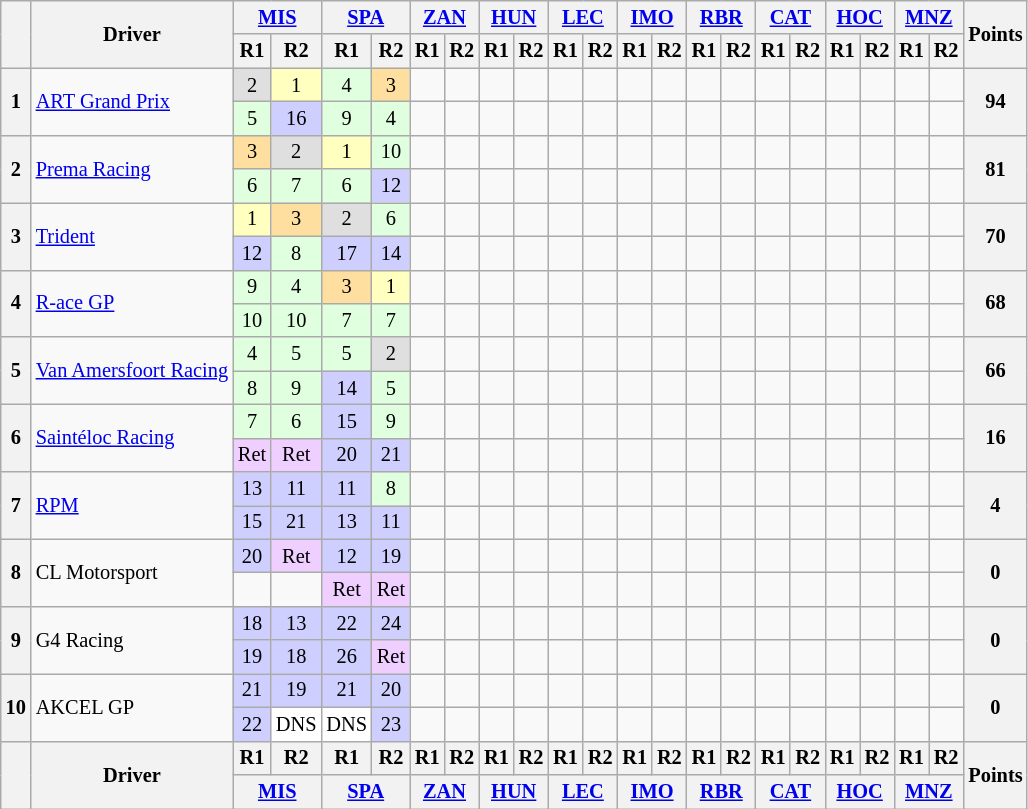<table class="wikitable" style="font-size:85%; text-align:center">
<tr>
<th rowspan="2" valign="middle"></th>
<th rowspan="2" valign="middle">Driver</th>
<th colspan="2"><a href='#'>MIS</a><br></th>
<th colspan="2"><a href='#'>SPA</a><br></th>
<th colspan="2"><a href='#'>ZAN</a><br></th>
<th colspan="2"><a href='#'>HUN</a><br></th>
<th colspan="2"><a href='#'>LEC</a><br></th>
<th colspan="2"><a href='#'>IMO</a><br></th>
<th colspan="2"><a href='#'>RBR</a><br></th>
<th colspan="2"><a href='#'>CAT</a><br></th>
<th colspan="2"><a href='#'>HOC</a><br></th>
<th colspan="2"><a href='#'>MNZ</a><br></th>
<th rowspan="2" valign="middle">Points</th>
</tr>
<tr>
<th>R1</th>
<th>R2</th>
<th>R1</th>
<th>R2</th>
<th>R1</th>
<th>R2</th>
<th>R1</th>
<th>R2</th>
<th>R1</th>
<th>R2</th>
<th>R1</th>
<th>R2</th>
<th>R1</th>
<th>R2</th>
<th>R1</th>
<th>R2</th>
<th>R1</th>
<th>R2</th>
<th>R1</th>
<th>R2</th>
</tr>
<tr>
<th rowspan="2">1</th>
<td rowspan="2" align="left"> <a href='#'>ART Grand Prix</a></td>
<td style="background:#dfdfdf;">2</td>
<td style="background:#ffffbf;">1</td>
<td style="background:#dfffdf;">4</td>
<td style="background:#ffdf9f;">3</td>
<td></td>
<td></td>
<td></td>
<td></td>
<td></td>
<td></td>
<td></td>
<td></td>
<td></td>
<td></td>
<td></td>
<td></td>
<td></td>
<td></td>
<td></td>
<td></td>
<th rowspan="2">94</th>
</tr>
<tr>
<td style="background:#dfffdf;">5</td>
<td style="background:#cfcfff;">16</td>
<td style="background:#dfffdf;">9</td>
<td style="background:#dfffdf;">4</td>
<td></td>
<td></td>
<td></td>
<td></td>
<td></td>
<td></td>
<td></td>
<td></td>
<td></td>
<td></td>
<td></td>
<td></td>
<td></td>
<td></td>
<td></td>
<td></td>
</tr>
<tr>
<th rowspan="2">2</th>
<td rowspan="2" align="left"> <a href='#'>Prema Racing</a></td>
<td style="background:#ffdf9f;">3</td>
<td style="background:#dfdfdf;">2</td>
<td style="background:#ffffbf;">1</td>
<td style="background:#dfffdf;">10</td>
<td></td>
<td></td>
<td></td>
<td></td>
<td></td>
<td></td>
<td></td>
<td></td>
<td></td>
<td></td>
<td></td>
<td></td>
<td></td>
<td></td>
<td></td>
<td></td>
<th rowspan="2">81</th>
</tr>
<tr>
<td style="background:#dfffdf;">6</td>
<td style="background:#dfffdf;">7</td>
<td style="background:#dfffdf;">6</td>
<td style="background:#cfcfff;">12</td>
<td></td>
<td></td>
<td></td>
<td></td>
<td></td>
<td></td>
<td></td>
<td></td>
<td></td>
<td></td>
<td></td>
<td></td>
<td></td>
<td></td>
<td></td>
<td></td>
</tr>
<tr>
<th rowspan="2">3</th>
<td rowspan="2" align="left"> <a href='#'>Trident</a></td>
<td style="background:#ffffbf;">1</td>
<td style="background:#ffdf9f;">3</td>
<td style="background:#dfdfdf;">2</td>
<td style="background:#dfffdf;">6</td>
<td></td>
<td></td>
<td></td>
<td></td>
<td></td>
<td></td>
<td></td>
<td></td>
<td></td>
<td></td>
<td></td>
<td></td>
<td></td>
<td></td>
<td></td>
<td></td>
<th rowspan="2">70</th>
</tr>
<tr>
<td style="background:#cfcfff;">12</td>
<td style="background:#dfffdf;">8</td>
<td style="background:#cfcfff;">17</td>
<td style="background:#cfcfff;">14</td>
<td></td>
<td></td>
<td></td>
<td></td>
<td></td>
<td></td>
<td></td>
<td></td>
<td></td>
<td></td>
<td></td>
<td></td>
<td></td>
<td></td>
<td></td>
<td></td>
</tr>
<tr>
<th rowspan="2">4</th>
<td rowspan="2" align="left"> <a href='#'>R-ace GP</a></td>
<td style="background:#dfffdf;">9</td>
<td style="background:#dfffdf;">4</td>
<td style="background:#ffdf9f;">3</td>
<td style="background:#ffffbf;">1</td>
<td></td>
<td></td>
<td></td>
<td></td>
<td></td>
<td></td>
<td></td>
<td></td>
<td></td>
<td></td>
<td></td>
<td></td>
<td></td>
<td></td>
<td></td>
<td></td>
<th rowspan="2">68</th>
</tr>
<tr>
<td style="background:#dfffdf;">10</td>
<td style="background:#dfffdf;">10</td>
<td style="background:#dfffdf;">7</td>
<td style="background:#dfffdf;">7</td>
<td></td>
<td></td>
<td></td>
<td></td>
<td></td>
<td></td>
<td></td>
<td></td>
<td></td>
<td></td>
<td></td>
<td></td>
<td></td>
<td></td>
<td></td>
<td></td>
</tr>
<tr>
<th rowspan="2">5</th>
<td rowspan="2" align="left"> <a href='#'>Van Amersfoort Racing</a></td>
<td style="background:#dfffdf;">4</td>
<td style="background:#dfffdf;">5</td>
<td style="background:#dfffdf;">5</td>
<td style="background:#dfdfdf;">2</td>
<td></td>
<td></td>
<td></td>
<td></td>
<td></td>
<td></td>
<td></td>
<td></td>
<td></td>
<td></td>
<td></td>
<td></td>
<td></td>
<td></td>
<td></td>
<td></td>
<th rowspan="2">66</th>
</tr>
<tr>
<td style="background:#dfffdf;">8</td>
<td style="background:#dfffdf;">9</td>
<td style="background:#cfcfff;">14</td>
<td style="background:#dfffdf;">5</td>
<td></td>
<td></td>
<td></td>
<td></td>
<td></td>
<td></td>
<td></td>
<td></td>
<td></td>
<td></td>
<td></td>
<td></td>
<td></td>
<td></td>
<td></td>
<td></td>
</tr>
<tr>
<th rowspan="2">6</th>
<td rowspan="2" align="left"> <a href='#'>Saintéloc Racing</a></td>
<td style="background:#dfffdf;">7</td>
<td style="background:#dfffdf;">6</td>
<td style="background:#cfcfff;">15</td>
<td style="background:#dfffdf;">9</td>
<td></td>
<td></td>
<td></td>
<td></td>
<td></td>
<td></td>
<td></td>
<td></td>
<td></td>
<td></td>
<td></td>
<td></td>
<td></td>
<td></td>
<td></td>
<td></td>
<th rowspan="2">16</th>
</tr>
<tr>
<td style="background:#efcfff;">Ret</td>
<td style="background:#efcfff;">Ret</td>
<td style="background:#cfcfff;">20</td>
<td style="background:#cfcfff;">21</td>
<td></td>
<td></td>
<td></td>
<td></td>
<td></td>
<td></td>
<td></td>
<td></td>
<td></td>
<td></td>
<td></td>
<td></td>
<td></td>
<td></td>
<td></td>
<td></td>
</tr>
<tr>
<th rowspan="2">7</th>
<td rowspan="2" nowrap="" align="left"> <a href='#'>RPM</a></td>
<td style="background:#cfcfff;">13</td>
<td style="background:#cfcfff;">11</td>
<td style="background:#cfcfff;">11</td>
<td style="background:#dfffdf;">8</td>
<td></td>
<td></td>
<td></td>
<td></td>
<td></td>
<td></td>
<td></td>
<td></td>
<td></td>
<td></td>
<td></td>
<td></td>
<td></td>
<td></td>
<td></td>
<td></td>
<th rowspan="2">4</th>
</tr>
<tr>
<td style="background:#cfcfff;">15</td>
<td style="background:#cfcfff;">21</td>
<td style="background:#cfcfff;">13</td>
<td style="background:#cfcfff;">11</td>
<td></td>
<td></td>
<td></td>
<td></td>
<td></td>
<td></td>
<td></td>
<td></td>
<td></td>
<td></td>
<td></td>
<td></td>
<td></td>
<td></td>
<td></td>
<td></td>
</tr>
<tr>
<th rowspan="2">8</th>
<td rowspan="2" align="left"> CL Motorsport</td>
<td style="background:#cfcfff;">20</td>
<td style="background:#efcfff;">Ret</td>
<td style="background:#cfcfff;">12</td>
<td style="background:#cfcfff;">19</td>
<td></td>
<td></td>
<td></td>
<td></td>
<td></td>
<td></td>
<td></td>
<td></td>
<td></td>
<td></td>
<td></td>
<td></td>
<td></td>
<td></td>
<td></td>
<td></td>
<th rowspan="2">0</th>
</tr>
<tr>
<td></td>
<td></td>
<td style="background:#efcfff;">Ret</td>
<td style="background:#efcfff;">Ret</td>
<td></td>
<td></td>
<td></td>
<td></td>
<td></td>
<td></td>
<td></td>
<td></td>
<td></td>
<td></td>
<td></td>
<td></td>
<td></td>
<td></td>
<td></td>
<td></td>
</tr>
<tr>
<th rowspan="2">9</th>
<td rowspan="2" align="left"> G4 Racing</td>
<td style="background:#cfcfff;">18</td>
<td style="background:#cfcfff;">13</td>
<td style="background:#cfcfff;">22</td>
<td style="background:#cfcfff;">24</td>
<td></td>
<td></td>
<td></td>
<td></td>
<td></td>
<td></td>
<td></td>
<td></td>
<td></td>
<td></td>
<td></td>
<td></td>
<td></td>
<td></td>
<td></td>
<td></td>
<th rowspan="2">0</th>
</tr>
<tr>
<td style="background:#cfcfff;">19</td>
<td style="background:#cfcfff;">18</td>
<td style="background:#cfcfff;">26</td>
<td style="background:#efcfff;">Ret</td>
<td></td>
<td></td>
<td></td>
<td></td>
<td></td>
<td></td>
<td></td>
<td></td>
<td></td>
<td></td>
<td></td>
<td></td>
<td></td>
<td></td>
<td></td>
<td></td>
</tr>
<tr>
<th rowspan="2">10</th>
<td rowspan="2" align="left"> AKCEL GP</td>
<td style="background:#cfcfff;">21</td>
<td style="background:#cfcfff;">19</td>
<td style="background:#cfcfff;">21</td>
<td style="background:#cfcfff;">20</td>
<td></td>
<td></td>
<td></td>
<td></td>
<td></td>
<td></td>
<td></td>
<td></td>
<td></td>
<td></td>
<td></td>
<td></td>
<td></td>
<td></td>
<td></td>
<td></td>
<th rowspan="2">0</th>
</tr>
<tr>
<td style="background:#cfcfff;">22</td>
<td style="background:#ffffff;">DNS</td>
<td style="background:#ffffff;">DNS</td>
<td style="background:#cfcfff;">23</td>
<td></td>
<td></td>
<td></td>
<td></td>
<td></td>
<td></td>
<td></td>
<td></td>
<td></td>
<td></td>
<td></td>
<td></td>
<td></td>
<td></td>
<td></td>
<td></td>
</tr>
<tr>
<th rowspan="2"></th>
<th rowspan="2">Driver</th>
<th>R1</th>
<th>R2</th>
<th>R1</th>
<th>R2</th>
<th>R1</th>
<th>R2</th>
<th>R1</th>
<th>R2</th>
<th>R1</th>
<th>R2</th>
<th>R1</th>
<th>R2</th>
<th>R1</th>
<th>R2</th>
<th>R1</th>
<th>R2</th>
<th>R1</th>
<th>R2</th>
<th>R1</th>
<th>R2</th>
<th rowspan="2">Points</th>
</tr>
<tr>
<th colspan="2"><a href='#'>MIS</a><br></th>
<th colspan="2"><a href='#'>SPA</a><br></th>
<th colspan="2"><a href='#'>ZAN</a><br></th>
<th colspan="2"><a href='#'>HUN</a><br></th>
<th colspan="2"><a href='#'>LEC</a><br></th>
<th colspan="2"><a href='#'>IMO</a><br></th>
<th colspan="2"><a href='#'>RBR</a><br></th>
<th colspan="2"><a href='#'>CAT</a><br></th>
<th colspan="2"><a href='#'>HOC</a><br></th>
<th colspan="2"><a href='#'>MNZ</a><br></th>
</tr>
</table>
